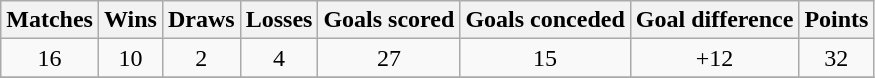<table class="wikitable" | style="text-align:center;">
<tr>
<th>Matches</th>
<th>Wins</th>
<th>Draws</th>
<th>Losses</th>
<th>Goals scored</th>
<th>Goals conceded</th>
<th>Goal difference</th>
<th>Points</th>
</tr>
<tr>
<td>16</td>
<td>10</td>
<td>2</td>
<td>4</td>
<td>27</td>
<td>15</td>
<td>+12</td>
<td>32</td>
</tr>
<tr>
</tr>
</table>
